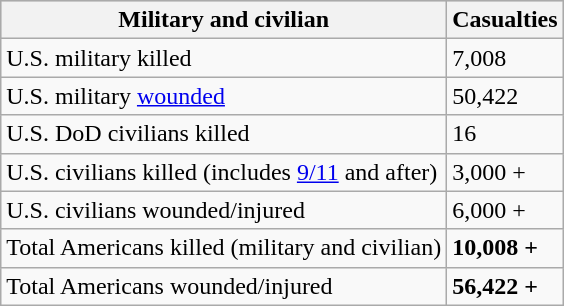<table class=wikitable>
<tr style="background:#ccc;">
<th>Military and civilian</th>
<th>Casualties</th>
</tr>
<tr>
<td>U.S. military killed</td>
<td>7,008</td>
</tr>
<tr>
<td>U.S. military <a href='#'>wounded</a></td>
<td>50,422</td>
</tr>
<tr>
<td>U.S. DoD civilians killed</td>
<td>16</td>
</tr>
<tr>
<td>U.S. civilians killed (includes <a href='#'>9/11</a> and after)</td>
<td>3,000 +</td>
</tr>
<tr>
<td>U.S. civilians wounded/injured</td>
<td>6,000 +</td>
</tr>
<tr>
<td>Total Americans killed (military and civilian)</td>
<td><strong>10,008 +</strong></td>
</tr>
<tr>
<td>Total Americans wounded/injured</td>
<td><strong>56,422 +</strong></td>
</tr>
</table>
